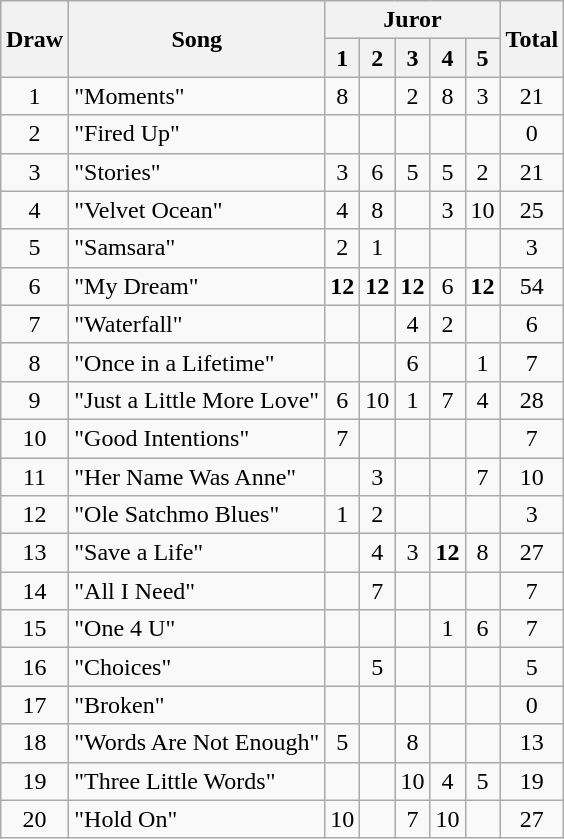<table class="wikitable collapsible" style="margin: 1em auto 1em auto; text-align:center;">
<tr>
<th rowspan="2">Draw</th>
<th rowspan="2">Song</th>
<th colspan="5">Juror</th>
<th rowspan="2">Total</th>
</tr>
<tr>
<th>1</th>
<th>2</th>
<th>3</th>
<th>4</th>
<th>5</th>
</tr>
<tr>
<td>1</td>
<td align="left">"Moments"</td>
<td>8</td>
<td></td>
<td>2</td>
<td>8</td>
<td>3</td>
<td>21</td>
</tr>
<tr>
<td>2</td>
<td align="left">"Fired Up"</td>
<td></td>
<td></td>
<td></td>
<td></td>
<td></td>
<td>0</td>
</tr>
<tr>
<td>3</td>
<td align="left">"Stories"</td>
<td>3</td>
<td>6</td>
<td>5</td>
<td>5</td>
<td>2</td>
<td>21</td>
</tr>
<tr>
<td>4</td>
<td align="left">"Velvet Ocean"</td>
<td>4</td>
<td>8</td>
<td></td>
<td>3</td>
<td>10</td>
<td>25</td>
</tr>
<tr>
<td>5</td>
<td align="left">"Samsara"</td>
<td>2</td>
<td>1</td>
<td></td>
<td></td>
<td></td>
<td>3</td>
</tr>
<tr>
<td>6</td>
<td align="left">"My Dream"</td>
<td><strong>12</strong></td>
<td><strong>12</strong></td>
<td><strong>12</strong></td>
<td>6</td>
<td><strong>12</strong></td>
<td>54</td>
</tr>
<tr>
<td>7</td>
<td align="left">"Waterfall"</td>
<td></td>
<td></td>
<td>4</td>
<td>2</td>
<td></td>
<td>6</td>
</tr>
<tr>
<td>8</td>
<td align="left">"Once in a Lifetime"</td>
<td></td>
<td></td>
<td>6</td>
<td></td>
<td>1</td>
<td>7</td>
</tr>
<tr>
<td>9</td>
<td align="left">"Just a Little More Love"</td>
<td>6</td>
<td>10</td>
<td>1</td>
<td>7</td>
<td>4</td>
<td>28</td>
</tr>
<tr>
<td>10</td>
<td align="left">"Good Intentions"</td>
<td>7</td>
<td></td>
<td></td>
<td></td>
<td></td>
<td>7</td>
</tr>
<tr>
<td>11</td>
<td align="left">"Her Name Was Anne"</td>
<td></td>
<td>3</td>
<td></td>
<td></td>
<td>7</td>
<td>10</td>
</tr>
<tr>
<td>12</td>
<td align="left">"Ole Satchmo Blues"</td>
<td>1</td>
<td>2</td>
<td></td>
<td></td>
<td></td>
<td>3</td>
</tr>
<tr>
<td>13</td>
<td align="left">"Save a Life"</td>
<td></td>
<td>4</td>
<td>3</td>
<td><strong>12</strong></td>
<td>8</td>
<td>27</td>
</tr>
<tr>
<td>14</td>
<td align="left">"All I Need"</td>
<td></td>
<td>7</td>
<td></td>
<td></td>
<td></td>
<td>7</td>
</tr>
<tr>
<td>15</td>
<td align="left">"One 4 U"</td>
<td></td>
<td></td>
<td></td>
<td>1</td>
<td>6</td>
<td>7</td>
</tr>
<tr>
<td>16</td>
<td align="left">"Choices"</td>
<td></td>
<td>5</td>
<td></td>
<td></td>
<td></td>
<td>5</td>
</tr>
<tr>
<td>17</td>
<td align="left">"Broken"</td>
<td></td>
<td></td>
<td></td>
<td></td>
<td></td>
<td>0</td>
</tr>
<tr>
<td>18</td>
<td align="left">"Words Are Not Enough"</td>
<td>5</td>
<td></td>
<td>8</td>
<td></td>
<td></td>
<td>13</td>
</tr>
<tr>
<td>19</td>
<td align="left">"Three Little Words"</td>
<td></td>
<td></td>
<td>10</td>
<td>4</td>
<td>5</td>
<td>19</td>
</tr>
<tr>
<td>20</td>
<td align="left">"Hold On"</td>
<td>10</td>
<td></td>
<td>7</td>
<td>10</td>
<td></td>
<td>27</td>
</tr>
</table>
